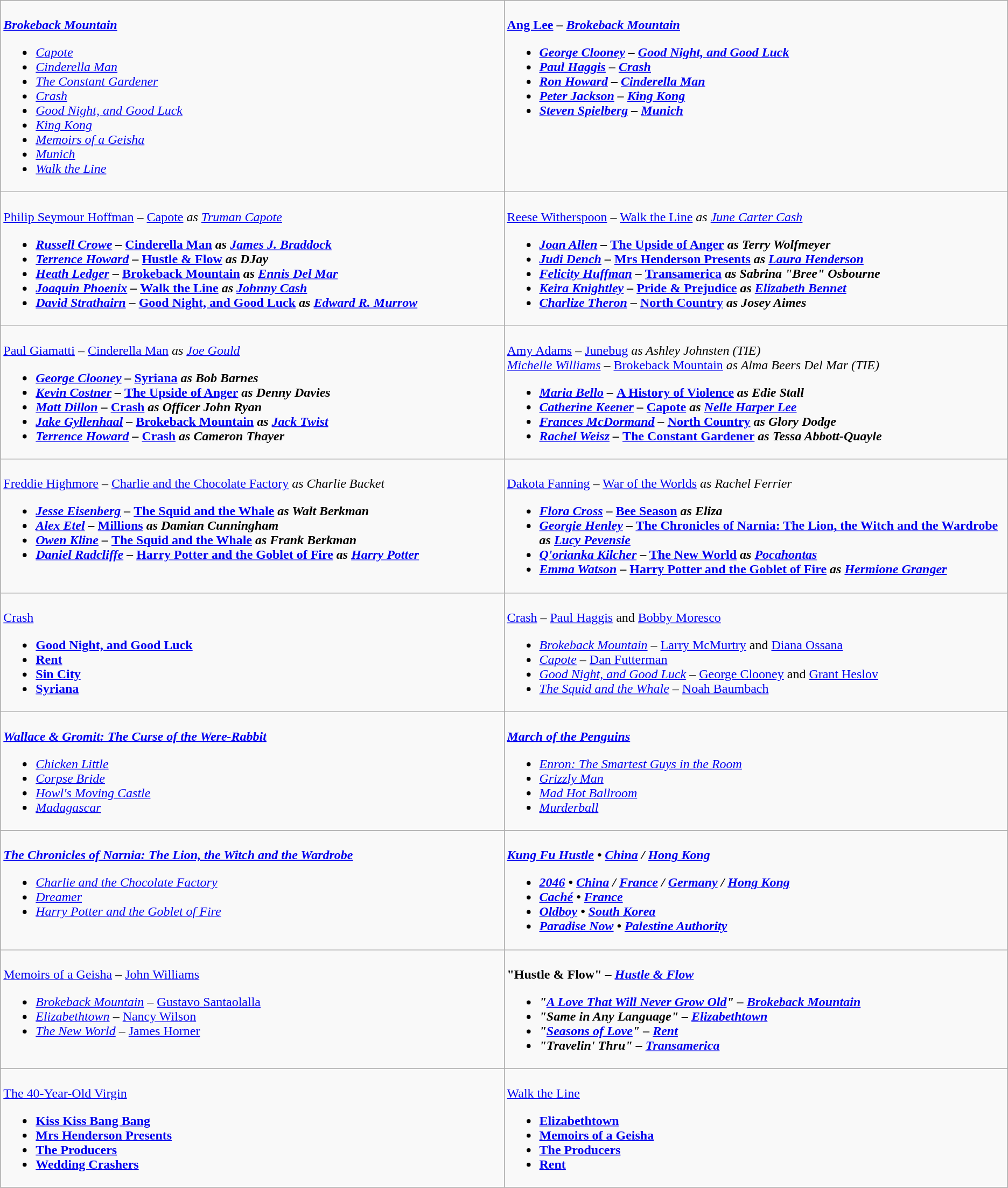<table class=wikitable>
<tr>
<td valign="top" width="50%"><br><strong><em><a href='#'>Brokeback Mountain</a></em></strong><ul><li><em><a href='#'>Capote</a></em></li><li><em><a href='#'>Cinderella Man</a></em></li><li><em><a href='#'>The Constant Gardener</a></em></li><li><em><a href='#'>Crash</a></em></li><li><em><a href='#'>Good Night, and Good Luck</a></em></li><li><em><a href='#'>King Kong</a></em></li><li><em><a href='#'>Memoirs of a Geisha</a></em></li><li><em><a href='#'>Munich</a></em></li><li><em><a href='#'>Walk the Line</a></em></li></ul></td>
<td valign="top" width="50%"><br><strong><a href='#'>Ang Lee</a> – <em><a href='#'>Brokeback Mountain</a><strong><em><ul><li><a href='#'>George Clooney</a> – </em><a href='#'>Good Night, and Good Luck</a><em></li><li><a href='#'>Paul Haggis</a> – </em><a href='#'>Crash</a><em></li><li><a href='#'>Ron Howard</a> – </em><a href='#'>Cinderella Man</a><em></li><li><a href='#'>Peter Jackson</a> – </em><a href='#'>King Kong</a><em></li><li><a href='#'>Steven Spielberg</a> – </em><a href='#'>Munich</a><em></li></ul></td>
</tr>
<tr>
<td valign="top" width="50%"><br></strong><a href='#'>Philip Seymour Hoffman</a> – </em><a href='#'>Capote</a><em> as <a href='#'>Truman Capote</a><strong><ul><li><a href='#'>Russell Crowe</a> – </em><a href='#'>Cinderella Man</a><em> as <a href='#'>James J. Braddock</a></li><li><a href='#'>Terrence Howard</a> – </em><a href='#'>Hustle & Flow</a><em> as DJay</li><li><a href='#'>Heath Ledger</a> – </em><a href='#'>Brokeback Mountain</a><em> as <a href='#'>Ennis Del Mar</a></li><li><a href='#'>Joaquin Phoenix</a> – </em><a href='#'>Walk the Line</a><em> as <a href='#'>Johnny Cash</a></li><li><a href='#'>David Strathairn</a> – </em><a href='#'>Good Night, and Good Luck</a><em> as <a href='#'>Edward R. Murrow</a></li></ul></td>
<td valign="top" width="50%"><br></strong><a href='#'>Reese Witherspoon</a> – </em><a href='#'>Walk the Line</a><em> as <a href='#'>June Carter Cash</a><strong><ul><li><a href='#'>Joan Allen</a> – </em><a href='#'>The Upside of Anger</a><em> as Terry Wolfmeyer</li><li><a href='#'>Judi Dench</a> – </em><a href='#'>Mrs Henderson Presents</a><em> as <a href='#'>Laura Henderson</a></li><li><a href='#'>Felicity Huffman</a> – </em><a href='#'>Transamerica</a><em> as Sabrina "Bree" Osbourne</li><li><a href='#'>Keira Knightley</a> – </em><a href='#'>Pride & Prejudice</a><em> as <a href='#'>Elizabeth Bennet</a></li><li><a href='#'>Charlize Theron</a> – </em><a href='#'>North Country</a><em> as Josey Aimes</li></ul></td>
</tr>
<tr>
<td valign="top" width="50%"><br></strong><a href='#'>Paul Giamatti</a> – </em><a href='#'>Cinderella Man</a><em> as <a href='#'>Joe Gould</a><strong><ul><li><a href='#'>George Clooney</a> – </em><a href='#'>Syriana</a><em> as Bob Barnes</li><li><a href='#'>Kevin Costner</a> – </em><a href='#'>The Upside of Anger</a><em> as Denny Davies</li><li><a href='#'>Matt Dillon</a> – </em><a href='#'>Crash</a><em> as Officer John Ryan</li><li><a href='#'>Jake Gyllenhaal</a> – </em><a href='#'>Brokeback Mountain</a><em> as <a href='#'>Jack Twist</a></li><li><a href='#'>Terrence Howard</a> – </em><a href='#'>Crash</a><em> as Cameron Thayer</li></ul></td>
<td valign="top" width="50%"><br></strong><a href='#'>Amy Adams</a> – </em><a href='#'>Junebug</a><em> as Ashley Johnsten (TIE) <br> <a href='#'>Michelle Williams</a> – </em><a href='#'>Brokeback Mountain</a><em> as Alma Beers Del Mar (TIE)<strong><ul><li><a href='#'>Maria Bello</a> – </em><a href='#'>A History of Violence</a><em> as Edie Stall</li><li><a href='#'>Catherine Keener</a> – </em><a href='#'>Capote</a><em> as <a href='#'>Nelle Harper Lee</a></li><li><a href='#'>Frances McDormand</a> – </em><a href='#'>North Country</a><em> as Glory Dodge</li><li><a href='#'>Rachel Weisz</a> – </em><a href='#'>The Constant Gardener</a><em> as Tessa Abbott-Quayle</li></ul></td>
</tr>
<tr>
<td valign="top" width="50%"><br></strong><a href='#'>Freddie Highmore</a> – </em><a href='#'>Charlie and the Chocolate Factory</a><em> as Charlie Bucket<strong><ul><li><a href='#'>Jesse Eisenberg</a> – </em><a href='#'>The Squid and the Whale</a><em> as Walt Berkman</li><li><a href='#'>Alex Etel</a> – </em><a href='#'>Millions</a><em> as Damian Cunningham</li><li><a href='#'>Owen Kline</a> – </em><a href='#'>The Squid and the Whale</a><em> as Frank Berkman</li><li><a href='#'>Daniel Radcliffe</a> – </em><a href='#'>Harry Potter and the Goblet of Fire</a><em> as <a href='#'>Harry Potter</a></li></ul></td>
<td valign="top" width="50%"><br></strong><a href='#'>Dakota Fanning</a></em> – <a href='#'>War of the Worlds</a><em> as Rachel Ferrier<strong><ul><li><a href='#'>Flora Cross</a></em> – <a href='#'>Bee Season</a><em> as Eliza</li><li><a href='#'>Georgie Henley</a></em> – <a href='#'>The Chronicles of Narnia: The Lion, the Witch and the Wardrobe</a><em> as <a href='#'>Lucy Pevensie</a></li><li><a href='#'>Q'orianka Kilcher</a></em> – <a href='#'>The New World</a><em> as <a href='#'>Pocahontas</a></li><li><a href='#'>Emma Watson</a></em> – <a href='#'>Harry Potter and the Goblet of Fire</a><em> as <a href='#'>Hermione Granger</a></li></ul></td>
</tr>
<tr>
<td valign="top" width="50%"><br></em></strong><a href='#'>Crash</a><strong><em><ul><li></em><a href='#'>Good Night, and Good Luck</a><em></li><li></em><a href='#'>Rent</a><em></li><li></em><a href='#'>Sin City</a><em></li><li></em><a href='#'>Syriana</a><em></li></ul></td>
<td valign="top" width="50%"><br></em></strong><a href='#'>Crash</a></em> – <a href='#'>Paul Haggis</a> and <a href='#'>Bobby Moresco</a></strong><ul><li><em><a href='#'>Brokeback Mountain</a></em> – <a href='#'>Larry McMurtry</a> and <a href='#'>Diana Ossana</a></li><li><em><a href='#'>Capote</a></em> – <a href='#'>Dan Futterman</a></li><li><em><a href='#'>Good Night, and Good Luck</a></em> – <a href='#'>George Clooney</a> and <a href='#'>Grant Heslov</a></li><li><em><a href='#'>The Squid and the Whale</a></em> – <a href='#'>Noah Baumbach</a></li></ul></td>
</tr>
<tr>
<td valign="top" width="50%"><br><strong><em><a href='#'>Wallace & Gromit: The Curse of the Were-Rabbit</a></em></strong><ul><li><em><a href='#'>Chicken Little</a></em></li><li><em><a href='#'>Corpse Bride</a></em></li><li><em><a href='#'>Howl's Moving Castle</a></em></li><li><em><a href='#'>Madagascar</a></em></li></ul></td>
<td valign="top" width="50%"><br><strong><em><a href='#'>March of the Penguins</a></em></strong><ul><li><em><a href='#'>Enron: The Smartest Guys in the Room</a></em></li><li><em><a href='#'>Grizzly Man</a></em></li><li><em><a href='#'>Mad Hot Ballroom</a></em></li><li><em><a href='#'>Murderball</a></em></li></ul></td>
</tr>
<tr>
<td valign="top" width="50%"><br><strong><em><a href='#'>The Chronicles of Narnia: The Lion, the Witch and the Wardrobe</a></em></strong><ul><li><em><a href='#'>Charlie and the Chocolate Factory</a></em></li><li><em><a href='#'>Dreamer</a></em></li><li><em><a href='#'>Harry Potter and the Goblet of Fire</a></em></li></ul></td>
<td valign="top" width="50%"><br><strong><em><a href='#'>Kung Fu Hustle</a><em> • <a href='#'>China</a> / <a href='#'>Hong Kong</a><strong><ul><li></em><a href='#'>2046</a><em> • <a href='#'>China</a> / <a href='#'>France</a> / <a href='#'>Germany</a> / <a href='#'>Hong Kong</a></li><li></em><a href='#'>Caché</a><em> • <a href='#'>France</a></li><li></em><a href='#'>Oldboy</a><em> • <a href='#'>South Korea</a></li><li></em><a href='#'>Paradise Now</a><em> • <a href='#'>Palestine Authority</a></li></ul></td>
</tr>
<tr>
<td valign="top" width="50%"><br></em></strong><a href='#'>Memoirs of a Geisha</a></em> – <a href='#'>John Williams</a></strong><ul><li><em><a href='#'>Brokeback Mountain</a></em> – <a href='#'>Gustavo Santaolalla</a></li><li><em><a href='#'>Elizabethtown</a></em> – <a href='#'>Nancy Wilson</a></li><li><em><a href='#'>The New World</a></em> – <a href='#'>James Horner</a></li></ul></td>
<td valign="top" width="50%"><br><strong>"Hustle & Flow" – <em><a href='#'>Hustle & Flow</a><strong><em><ul><li>"<a href='#'>A Love That Will Never Grow Old</a>" – </em><a href='#'>Brokeback Mountain</a><em></li><li>"Same in Any Language" – </em><a href='#'>Elizabethtown</a><em></li><li>"<a href='#'>Seasons of Love</a>" – </em><a href='#'>Rent</a><em></li><li>"Travelin' Thru" – </em><a href='#'>Transamerica</a><em></li></ul></td>
</tr>
<tr>
<td valign="top" width="50%"><br></em></strong><a href='#'>The 40-Year-Old Virgin</a><strong><em><ul><li></em><a href='#'>Kiss Kiss Bang Bang</a><em></li><li></em><a href='#'>Mrs Henderson Presents</a><em></li><li></em><a href='#'>The Producers</a><em></li><li></em><a href='#'>Wedding Crashers</a><em></li></ul></td>
<td valign="top" width="50%"><br></em></strong><a href='#'>Walk the Line</a><strong><em><ul><li></em><a href='#'>Elizabethtown</a><em></li><li></em><a href='#'>Memoirs of a Geisha</a><em></li><li></em><a href='#'>The Producers</a><em></li><li></em><a href='#'>Rent</a><em></li></ul></td>
</tr>
</table>
